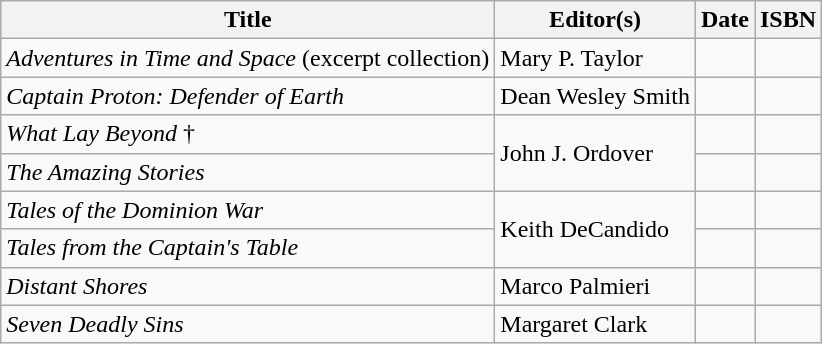<table class="wikitable">
<tr>
<th>Title</th>
<th>Editor(s)</th>
<th>Date</th>
<th>ISBN</th>
</tr>
<tr>
<td><em>Adventures in Time and Space</em> (excerpt collection)</td>
<td>Mary P. Taylor</td>
<td></td>
<td></td>
</tr>
<tr>
<td><em>Captain Proton: Defender of Earth</em></td>
<td>Dean Wesley Smith</td>
<td></td>
<td></td>
</tr>
<tr>
<td><em>What Lay Beyond</em> †</td>
<td rowspan="2">John J. Ordover</td>
<td></td>
<td></td>
</tr>
<tr>
<td><em>The Amazing Stories</em></td>
<td></td>
<td></td>
</tr>
<tr>
<td><em>Tales of the Dominion War</em></td>
<td rowspan="2">Keith DeCandido</td>
<td></td>
<td></td>
</tr>
<tr>
<td><em>Tales from the Captain's Table</em></td>
<td></td>
<td></td>
</tr>
<tr>
<td><em>Distant Shores</em></td>
<td>Marco Palmieri</td>
<td></td>
<td></td>
</tr>
<tr>
<td><em>Seven Deadly Sins</em></td>
<td>Margaret Clark</td>
<td></td>
<td></td>
</tr>
</table>
